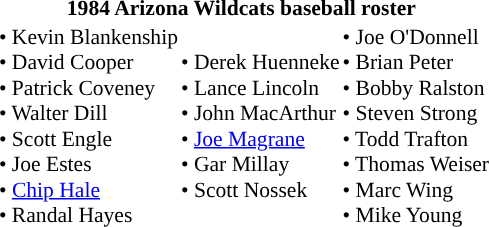<table class="toccolours" style="border-collapse:collapse; font-size:90%;">
<tr>
<th colspan="9">1984 Arizona Wildcats baseball roster</th>
</tr>
<tr>
<td width="03"> </td>
<td valign="top"></td>
<td>• Kevin Blankenship<br>• David Cooper<br>• Patrick Coveney<br>• Walter Dill<br>• Scott Engle<br>• Joe Estes<br>• <a href='#'>Chip Hale</a><br>• Randal Hayes</td>
<td>• Derek Huenneke<br>• Lance Lincoln<br>• John MacArthur<br>• <a href='#'>Joe Magrane</a><br>• Gar Millay<br>• Scott Nossek</td>
<td>• Joe O'Donnell<br>• Brian Peter<br>• Bobby Ralston<br>• Steven Strong<br>• Todd Trafton<br>• Thomas Weiser<br>• Marc Wing<br>• Mike Young</td>
<td></td>
<td></td>
</tr>
</table>
